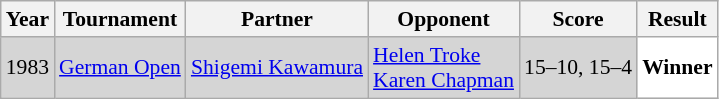<table class="sortable wikitable" style="font-size:90%;">
<tr>
<th>Year</th>
<th>Tournament</th>
<th>Partner</th>
<th>Opponent</th>
<th>Score</th>
<th>Result</th>
</tr>
<tr style="background:#D5D5D5">
<td align="center">1983</td>
<td align="left"><a href='#'>German Open</a></td>
<td align="left"> <a href='#'>Shigemi Kawamura</a></td>
<td align="left"> <a href='#'>Helen Troke</a> <br>  <a href='#'>Karen Chapman</a></td>
<td align="left">15–10, 15–4</td>
<td style="text-align:left; background:white"> <strong>Winner</strong></td>
</tr>
</table>
